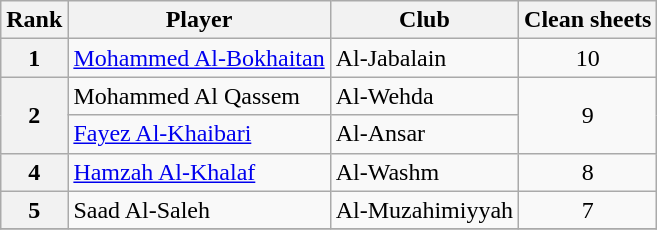<table class=wikitable>
<tr>
<th>Rank</th>
<th>Player</th>
<th>Club</th>
<th>Clean sheets</th>
</tr>
<tr>
<th>1</th>
<td> <a href='#'>Mohammed Al-Bokhaitan</a></td>
<td>Al-Jabalain</td>
<td align=center>10</td>
</tr>
<tr>
<th rowspan=2>2</th>
<td> Mohammed Al Qassem</td>
<td>Al-Wehda</td>
<td align=center rowspan=2>9</td>
</tr>
<tr>
<td> <a href='#'>Fayez Al-Khaibari</a></td>
<td>Al-Ansar</td>
</tr>
<tr>
<th>4</th>
<td> <a href='#'>Hamzah Al-Khalaf</a></td>
<td>Al-Washm</td>
<td align=center>8</td>
</tr>
<tr>
<th>5</th>
<td> Saad Al-Saleh</td>
<td>Al-Muzahimiyyah</td>
<td align=center>7</td>
</tr>
<tr>
</tr>
</table>
